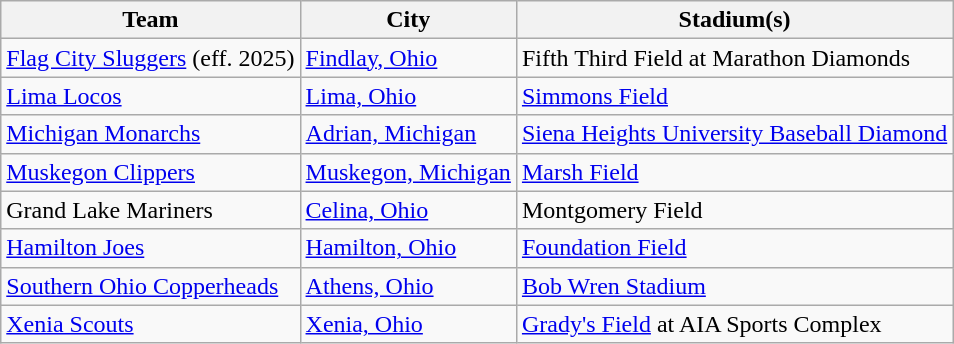<table class="wikitable">
<tr>
<th><strong>Team</strong></th>
<th><strong>City</strong></th>
<th colspan="3"><strong>Stadium(s)</strong></th>
</tr>
<tr>
<td><a href='#'>Flag City Sluggers</a> (eff. 2025)</td>
<td><a href='#'>Findlay, Ohio</a></td>
<td colspan="3">Fifth Third Field at Marathon Diamonds</td>
</tr>
<tr>
<td><a href='#'>Lima Locos</a></td>
<td><a href='#'>Lima, Ohio</a></td>
<td colspan="3"><a href='#'>Simmons Field</a></td>
</tr>
<tr>
<td><a href='#'>Michigan Monarchs</a></td>
<td><a href='#'>Adrian, Michigan</a></td>
<td colspan="3"><a href='#'>Siena Heights University Baseball Diamond</a></td>
</tr>
<tr>
<td><a href='#'>Muskegon Clippers</a></td>
<td><a href='#'>Muskegon, Michigan</a></td>
<td colspan="3"><a href='#'>Marsh Field</a></td>
</tr>
<tr>
<td>Grand Lake Mariners</td>
<td><a href='#'>Celina, Ohio</a></td>
<td colspan="3">Montgomery Field</td>
</tr>
<tr>
<td><a href='#'>Hamilton Joes</a></td>
<td><a href='#'>Hamilton, Ohio</a></td>
<td colspan="3"><a href='#'>Foundation Field</a></td>
</tr>
<tr>
<td><a href='#'>Southern Ohio Copperheads</a></td>
<td><a href='#'>Athens, Ohio</a></td>
<td colspan="3"><a href='#'>Bob Wren Stadium</a></td>
</tr>
<tr>
<td><a href='#'>Xenia Scouts</a></td>
<td><a href='#'>Xenia, Ohio</a></td>
<td colspan="3"><a href='#'>Grady's Field</a> at AIA Sports Complex</td>
</tr>
</table>
